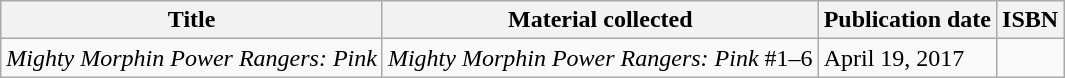<table class="wikitable">
<tr>
<th>Title</th>
<th>Material collected</th>
<th>Publication date</th>
<th>ISBN</th>
</tr>
<tr>
<td><em>Mighty Morphin Power Rangers: Pink</em></td>
<td><em>Mighty Morphin Power Rangers: Pink</em> #1–6</td>
<td>April 19, 2017</td>
<td></td>
</tr>
</table>
